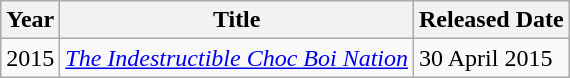<table class="wikitable sortable">
<tr>
<th>Year</th>
<th>Title</th>
<th>Released Date</th>
</tr>
<tr>
<td>2015</td>
<td><em><a href='#'>The Indestructible Choc Boi Nation</a></em></td>
<td>30 April 2015</td>
</tr>
</table>
